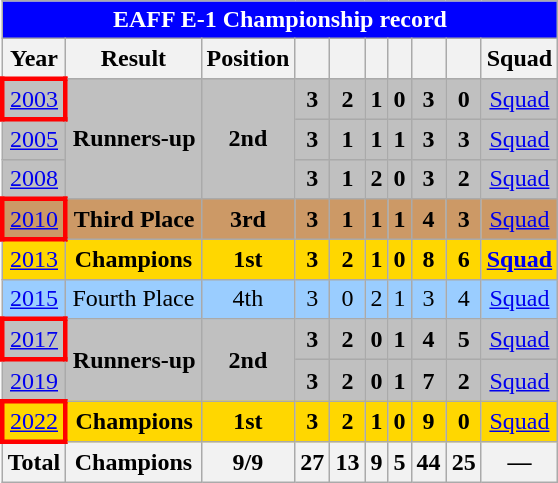<table class="wikitable" style="text-align: center;">
<tr>
<th colspan="10" style=background:Blue;color:white>EAFF E-1 Championship record</th>
</tr>
<tr>
<th>Year</th>
<th>Result</th>
<th>Position</th>
<th></th>
<th></th>
<th></th>
<th></th>
<th></th>
<th></th>
<th>Squad</th>
</tr>
<tr style="background:silver;">
<td style="border: 3px solid red"> <a href='#'>2003</a></td>
<td rowspan="3"><strong>Runners-up</strong></td>
<td rowspan="3"><strong>2nd</strong></td>
<td><strong>3</strong></td>
<td><strong>2</strong></td>
<td><strong>1</strong></td>
<td><strong>0</strong></td>
<td><strong>3</strong></td>
<td><strong>0</strong></td>
<td><a href='#'>Squad</a></td>
</tr>
<tr style="background:silver;">
<td> <a href='#'>2005</a></td>
<td><strong>3</strong></td>
<td><strong>1</strong></td>
<td><strong>1</strong></td>
<td><strong>1</strong></td>
<td><strong>3</strong></td>
<td><strong>3</strong></td>
<td><a href='#'>Squad</a></td>
</tr>
<tr style="background:silver;">
<td> <a href='#'>2008</a></td>
<td><strong>3</strong></td>
<td><strong>1</strong></td>
<td><strong>2</strong></td>
<td><strong>0</strong></td>
<td><strong>3</strong></td>
<td><strong>2</strong></td>
<td><a href='#'>Squad</a></td>
</tr>
<tr style="background:#c96;">
<td style="border: 3px solid red"> <a href='#'>2010</a></td>
<td><strong>Third Place</strong></td>
<td><strong>3rd</strong></td>
<td><strong>3</strong></td>
<td><strong>1</strong></td>
<td><strong>1</strong></td>
<td><strong>1</strong></td>
<td><strong>4</strong></td>
<td><strong>3</strong></td>
<td><a href='#'>Squad</a></td>
</tr>
<tr style="background:gold;">
<td> <a href='#'>2013</a></td>
<td><strong>Champions</strong></td>
<td><strong>1st</strong></td>
<td><strong>3</strong></td>
<td><strong>2</strong></td>
<td><strong>1</strong></td>
<td><strong>0</strong></td>
<td><strong>8</strong></td>
<td><strong>6</strong></td>
<td><strong><a href='#'>Squad</a></strong></td>
</tr>
<tr style="background:#9acdff;">
<td> <a href='#'>2015</a></td>
<td>Fourth Place</td>
<td>4th</td>
<td>3</td>
<td>0</td>
<td>2</td>
<td>1</td>
<td>3</td>
<td>4</td>
<td><a href='#'>Squad</a></td>
</tr>
<tr style="background:silver;">
<td style="border: 3px solid red"> <a href='#'>2017</a></td>
<td rowspan="2"><strong>Runners-up</strong></td>
<td rowspan="2"><strong>2nd</strong></td>
<td><strong>3</strong></td>
<td><strong>2</strong></td>
<td><strong>0</strong></td>
<td><strong>1</strong></td>
<td><strong>4</strong></td>
<td><strong>5</strong></td>
<td><a href='#'>Squad</a></td>
</tr>
<tr style="background:silver;">
<td> <a href='#'>2019</a></td>
<td><strong>3</strong></td>
<td><strong>2</strong></td>
<td><strong>0</strong></td>
<td><strong>1</strong></td>
<td><strong>7</strong></td>
<td><strong>2</strong></td>
<td><a href='#'>Squad</a></td>
</tr>
<tr style="background:gold;">
<td style="border: 3px solid red"> <a href='#'>2022</a></td>
<td><strong>Champions</strong></td>
<td><strong>1st</strong></td>
<td><strong>3</strong></td>
<td><strong>2</strong></td>
<td><strong>1</strong></td>
<td><strong>0</strong></td>
<td><strong>9</strong></td>
<td><strong>0</strong></td>
<td><a href='#'>Squad</a></td>
</tr>
<tr>
<th>Total</th>
<th>Champions</th>
<th>9/9</th>
<th>27</th>
<th>13</th>
<th>9</th>
<th>5</th>
<th>44</th>
<th>25</th>
<th>—</th>
</tr>
</table>
